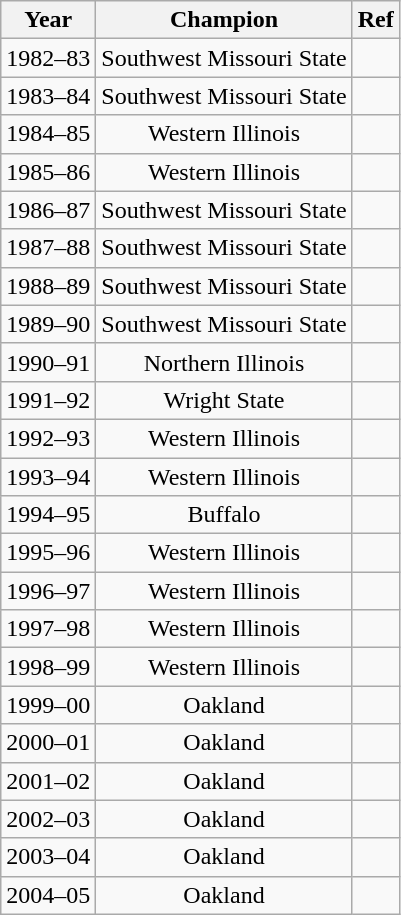<table class="wikitable" style="text-align:center;" cellspacing="2">
<tr>
<th>Year</th>
<th>Champion</th>
<th>Ref</th>
</tr>
<tr>
<td>1982–83</td>
<td>Southwest Missouri State</td>
<td></td>
</tr>
<tr>
<td>1983–84</td>
<td>Southwest Missouri State</td>
<td></td>
</tr>
<tr>
<td>1984–85</td>
<td>Western Illinois</td>
<td></td>
</tr>
<tr>
<td>1985–86</td>
<td>Western Illinois</td>
<td></td>
</tr>
<tr>
<td>1986–87</td>
<td>Southwest Missouri State</td>
<td></td>
</tr>
<tr>
<td>1987–88</td>
<td>Southwest Missouri State</td>
<td></td>
</tr>
<tr>
<td>1988–89</td>
<td>Southwest Missouri State</td>
<td></td>
</tr>
<tr>
<td>1989–90</td>
<td>Southwest Missouri State</td>
<td></td>
</tr>
<tr>
<td>1990–91</td>
<td>Northern Illinois</td>
<td></td>
</tr>
<tr>
<td>1991–92</td>
<td>Wright State</td>
<td></td>
</tr>
<tr>
<td>1992–93</td>
<td>Western Illinois</td>
<td></td>
</tr>
<tr>
<td>1993–94</td>
<td>Western Illinois</td>
<td></td>
</tr>
<tr>
<td>1994–95</td>
<td>Buffalo</td>
<td></td>
</tr>
<tr>
<td>1995–96</td>
<td>Western Illinois</td>
<td></td>
</tr>
<tr>
<td>1996–97</td>
<td>Western Illinois</td>
<td></td>
</tr>
<tr>
<td>1997–98</td>
<td>Western Illinois</td>
<td></td>
</tr>
<tr>
<td>1998–99</td>
<td>Western Illinois</td>
<td></td>
</tr>
<tr>
<td>1999–00</td>
<td>Oakland</td>
<td></td>
</tr>
<tr>
<td>2000–01</td>
<td>Oakland</td>
<td></td>
</tr>
<tr>
<td>2001–02</td>
<td>Oakland</td>
<td></td>
</tr>
<tr>
<td>2002–03</td>
<td>Oakland</td>
<td></td>
</tr>
<tr>
<td>2003–04</td>
<td>Oakland</td>
<td></td>
</tr>
<tr>
<td>2004–05</td>
<td>Oakland</td>
<td></td>
</tr>
</table>
